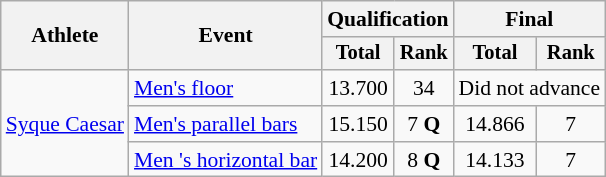<table class="wikitable" style="font-size:90%">
<tr>
<th rowspan=2>Athlete</th>
<th rowspan=2>Event</th>
<th colspan =2>Qualification</th>
<th colspan =2>Final</th>
</tr>
<tr style="font-size:95%">
<th>Total</th>
<th>Rank</th>
<th>Total</th>
<th>Rank</th>
</tr>
<tr align=center>
<td align=left rowspan=3><a href='#'>Syque Caesar</a></td>
<td align=left><a href='#'>Men's floor</a></td>
<td>13.700</td>
<td>34</td>
<td colspan=2 align=center>Did not advance</td>
</tr>
<tr align=center>
<td align=left><a href='#'>Men's parallel bars</a></td>
<td>15.150</td>
<td>7 <strong>Q</strong></td>
<td>14.866</td>
<td>7</td>
</tr>
<tr align=center>
<td align=left><a href='#'>Men
's horizontal bar</a></td>
<td>14.200</td>
<td>8 <strong>Q</strong></td>
<td>14.133</td>
<td>7</td>
</tr>
</table>
